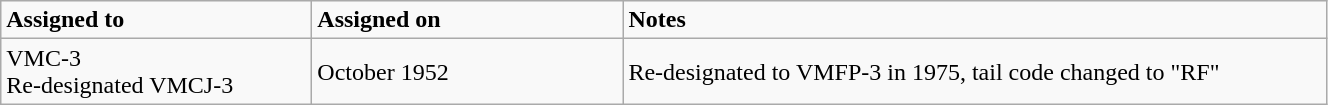<table class="wikitable" style="width: 70%;">
<tr>
<td style="width: 200px;"><strong>Assigned to</strong></td>
<td style="width: 200px;"><strong>Assigned on</strong></td>
<td><strong>Notes</strong></td>
</tr>
<tr>
<td>VMC-3<br>Re-designated VMCJ-3</td>
<td>October 1952</td>
<td>Re-designated to VMFP-3 in 1975, tail code changed to "RF"</td>
</tr>
</table>
